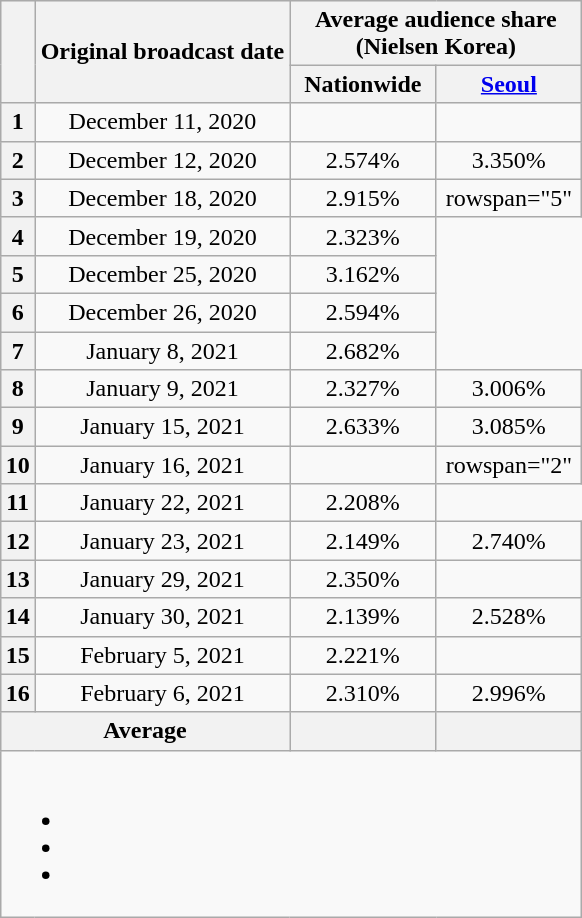<table class="wikitable" style="text-align:center;max-width:450px; margin-left: auto; margin-right: auto; border: none;">
<tr>
</tr>
<tr>
<th rowspan="2"></th>
<th rowspan="2">Original broadcast date</th>
<th colspan="2">Average audience share<br>(Nielsen Korea)</th>
</tr>
<tr>
<th width="90">Nationwide</th>
<th width="90"><a href='#'>Seoul</a></th>
</tr>
<tr>
<th>1</th>
<td>December 11, 2020</td>
<td><strong></strong> </td>
<td><strong></strong> </td>
</tr>
<tr>
<th>2</th>
<td>December 12, 2020</td>
<td>2.574% </td>
<td>3.350% </td>
</tr>
<tr>
<th>3</th>
<td>December 18, 2020</td>
<td>2.915% </td>
<td>rowspan="5" </td>
</tr>
<tr>
<th>4</th>
<td>December 19, 2020</td>
<td>2.323% </td>
</tr>
<tr>
<th>5</th>
<td>December 25, 2020</td>
<td>3.162% </td>
</tr>
<tr>
<th>6</th>
<td>December 26, 2020</td>
<td>2.594% </td>
</tr>
<tr>
<th>7</th>
<td>January 8, 2021</td>
<td>2.682% </td>
</tr>
<tr>
<th>8</th>
<td>January 9, 2021</td>
<td>2.327% </td>
<td>3.006% </td>
</tr>
<tr>
<th>9</th>
<td>January 15, 2021</td>
<td>2.633% </td>
<td>3.085% </td>
</tr>
<tr>
<th>10</th>
<td>January 16, 2021</td>
<td><strong></strong> </td>
<td>rowspan="2" </td>
</tr>
<tr>
<th>11</th>
<td>January 22, 2021</td>
<td>2.208% </td>
</tr>
<tr>
<th>12</th>
<td>January 23, 2021</td>
<td>2.149% </td>
<td>2.740% </td>
</tr>
<tr>
<th>13</th>
<td>January 29, 2021</td>
<td>2.350% </td>
<td></td>
</tr>
<tr>
<th>14</th>
<td>January 30, 2021</td>
<td>2.139% </td>
<td>2.528% </td>
</tr>
<tr>
<th>15</th>
<td>February 5, 2021</td>
<td>2.221% </td>
<td></td>
</tr>
<tr>
<th>16</th>
<td>February 6, 2021</td>
<td>2.310% </td>
<td>2.996% </td>
</tr>
<tr>
<th colspan="2">Average</th>
<th></th>
<th></th>
</tr>
<tr>
<td colspan="6"><br><ul><li></li><li></li><li></li></ul></td>
</tr>
</table>
